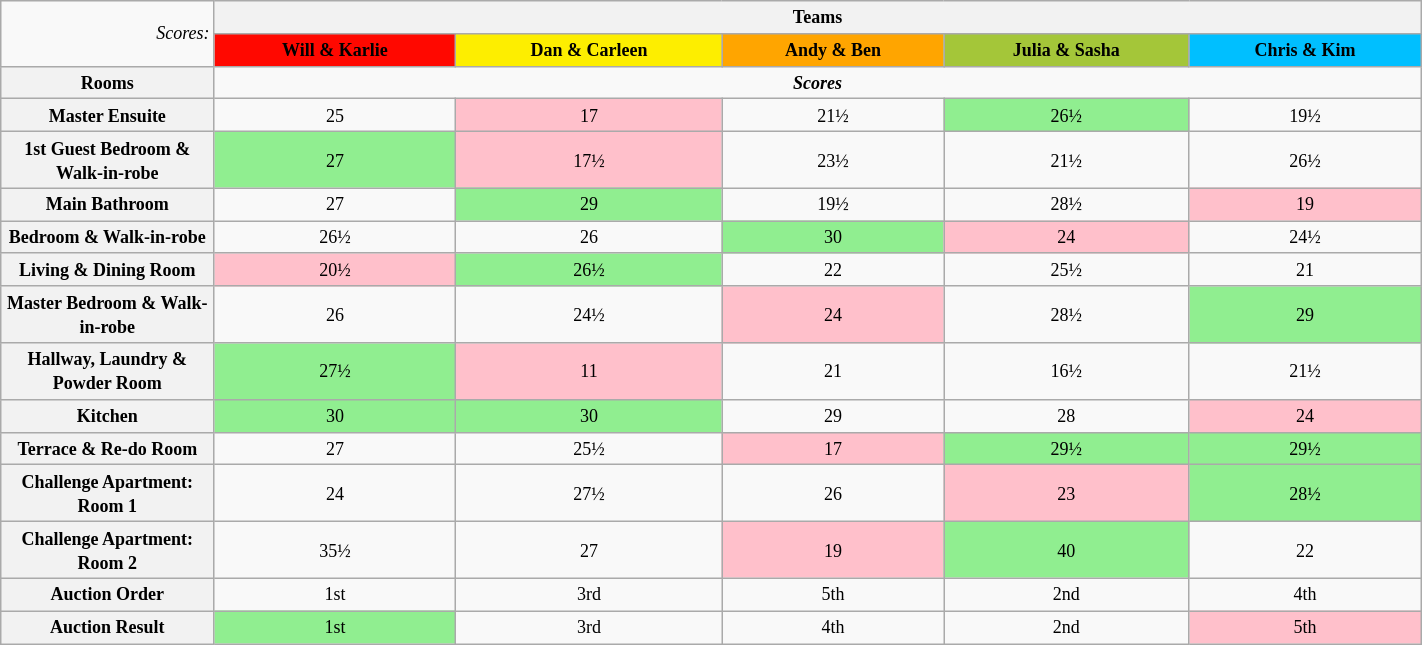<table class="wikitable" style="text-align: center; font-size: 9pt; line-height:16px; width:75%">
<tr>
<td style="width:15%; text-align:right;" rowspan="2"><em>Scores:</em></td>
<th colspan="5">Teams</th>
</tr>
<tr>
<th style="background:#FF0800; color:black;"><strong>Will & Karlie</strong></th>
<th style="background:#FDEE00; color:black;"><strong>Dan & Carleen</strong></th>
<th style="background:orange; color:black;"><strong>Andy & Ben</strong></th>
<th style="background:#A4C639; color:black;"><strong>Julia & Sasha</strong></th>
<th style="background:#00BFFF; color:black;"><strong>Chris & Kim</strong></th>
</tr>
<tr>
<th>Rooms</th>
<td colspan="5"><strong><em>Scores</em></strong></td>
</tr>
<tr>
<th>Master Ensuite</th>
<td>25</td>
<td bgcolor="pink">17</td>
<td>21½</td>
<td bgcolor="lightgreen">26½</td>
<td>19½</td>
</tr>
<tr>
<th>1st Guest Bedroom & Walk-in-robe</th>
<td bgcolor="lightgreen">27</td>
<td bgcolor="pink">17½</td>
<td>23½</td>
<td>21½</td>
<td>26½</td>
</tr>
<tr>
<th>Main Bathroom</th>
<td>27</td>
<td bgcolor="lightgreen">29</td>
<td>19½</td>
<td>28½</td>
<td bgcolor="pink">19</td>
</tr>
<tr>
<th> Bedroom & Walk-in-robe</th>
<td>26½</td>
<td>26</td>
<td bgcolor="lightgreen">30</td>
<td bgcolor="pink">24</td>
<td>24½</td>
</tr>
<tr>
<th>Living & Dining Room</th>
<td bgcolor="pink">20½</td>
<td bgcolor="lightgreen">26½</td>
<td>22</td>
<td>25½</td>
<td>21</td>
</tr>
<tr>
<th>Master Bedroom & Walk-in-robe</th>
<td>26</td>
<td>24½</td>
<td bgcolor="pink">24</td>
<td>28½</td>
<td bgcolor="lightgreen">29</td>
</tr>
<tr>
<th>Hallway, Laundry & Powder Room</th>
<td bgcolor="lightgreen">27½</td>
<td bgcolor="pink">11</td>
<td>21</td>
<td>16½</td>
<td>21½</td>
</tr>
<tr>
<th>Kitchen</th>
<td bgcolor="lightgreen">30</td>
<td bgcolor="lightgreen">30</td>
<td>29</td>
<td>28</td>
<td bgcolor="pink">24</td>
</tr>
<tr>
<th>Terrace & Re-do Room</th>
<td>27</td>
<td>25½</td>
<td bgcolor="pink">17</td>
<td bgcolor="lightgreen">29½</td>
<td bgcolor="lightgreen">29½</td>
</tr>
<tr>
<th>Challenge Apartment: Room 1</th>
<td>24</td>
<td>27½</td>
<td>26</td>
<td bgcolor="pink">23</td>
<td bgcolor="lightgreen">28½</td>
</tr>
<tr>
<th>Challenge Apartment: Room 2</th>
<td>35½</td>
<td>27</td>
<td bgcolor="pink">19</td>
<td bgcolor="lightgreen">40</td>
<td>22</td>
</tr>
<tr>
<th>Auction Order</th>
<td>1st</td>
<td>3rd</td>
<td>5th</td>
<td>2nd</td>
<td>4th</td>
</tr>
<tr>
<th>Auction Result</th>
<td bgcolor="lightgreen">1st</td>
<td>3rd</td>
<td>4th</td>
<td>2nd</td>
<td bgcolor="pink">5th</td>
</tr>
</table>
